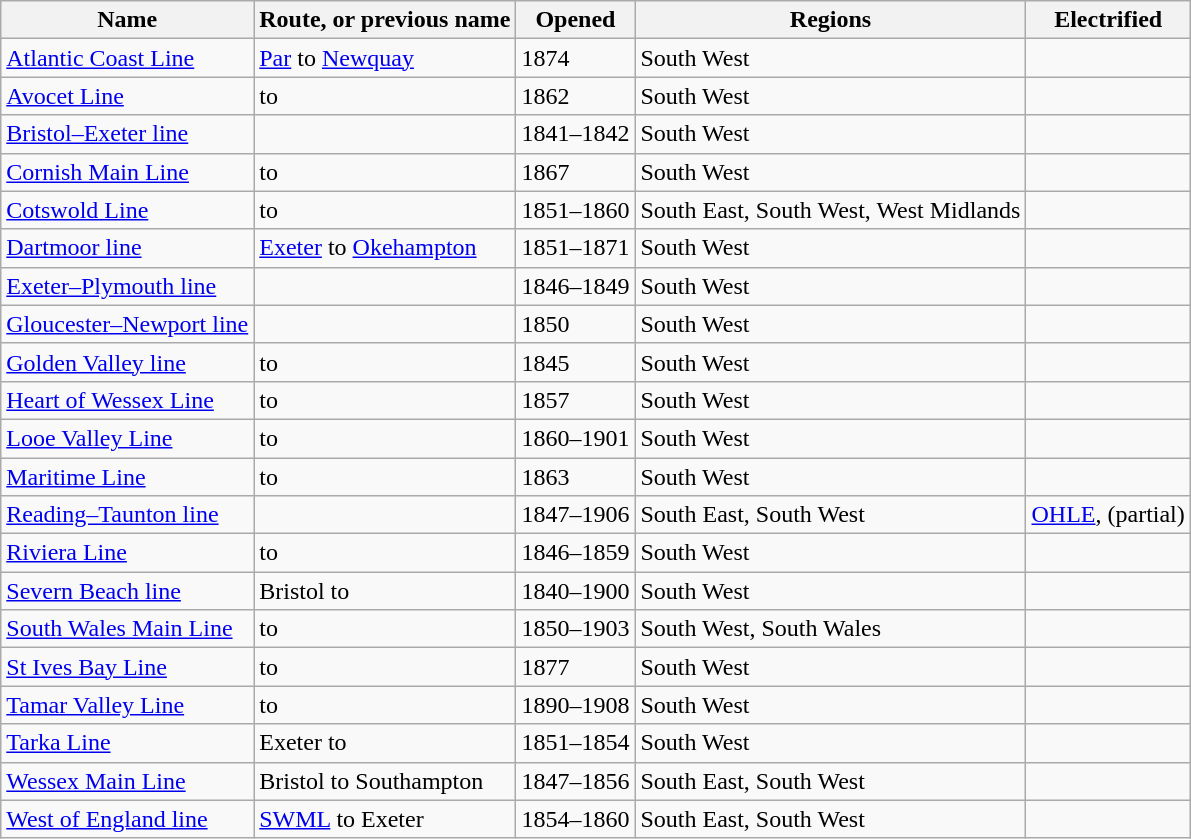<table class="wikitable sortable">
<tr>
<th>Name</th>
<th>Route, or previous name</th>
<th>Opened</th>
<th>Regions</th>
<th>Electrified</th>
</tr>
<tr>
<td><a href='#'>Atlantic Coast Line</a></td>
<td><a href='#'>Par</a> to <a href='#'>Newquay</a></td>
<td>1874</td>
<td>South West</td>
<td></td>
</tr>
<tr>
<td><a href='#'>Avocet Line</a></td>
<td> to </td>
<td>1862</td>
<td>South West</td>
<td></td>
</tr>
<tr>
<td><a href='#'>Bristol–Exeter line</a></td>
<td></td>
<td>1841–1842</td>
<td>South West</td>
<td></td>
</tr>
<tr>
<td><a href='#'>Cornish Main Line</a></td>
<td> to </td>
<td>1867</td>
<td>South West</td>
<td></td>
</tr>
<tr>
<td><a href='#'>Cotswold Line</a></td>
<td> to </td>
<td>1851–1860</td>
<td>South East, South West, West Midlands</td>
<td></td>
</tr>
<tr>
<td><a href='#'>Dartmoor line</a></td>
<td><a href='#'>Exeter</a> to <a href='#'>Okehampton</a></td>
<td>1851–1871</td>
<td>South West</td>
<td></td>
</tr>
<tr>
<td><a href='#'>Exeter–Plymouth line</a></td>
<td></td>
<td>1846–1849</td>
<td>South West</td>
<td></td>
</tr>
<tr>
<td><a href='#'>Gloucester–Newport line</a></td>
<td></td>
<td>1850</td>
<td>South West</td>
<td></td>
</tr>
<tr>
<td><a href='#'>Golden Valley line</a></td>
<td> to </td>
<td>1845</td>
<td>South West</td>
<td></td>
</tr>
<tr>
<td><a href='#'>Heart of Wessex Line</a></td>
<td> to </td>
<td>1857</td>
<td>South West</td>
<td></td>
</tr>
<tr>
<td><a href='#'>Looe Valley Line</a></td>
<td> to </td>
<td>1860–1901</td>
<td>South West</td>
<td></td>
</tr>
<tr>
<td><a href='#'>Maritime Line</a></td>
<td> to </td>
<td>1863</td>
<td>South West</td>
<td></td>
</tr>
<tr>
<td><a href='#'>Reading–Taunton line</a></td>
<td></td>
<td>1847–1906</td>
<td>South East, South West</td>
<td><a href='#'>OHLE</a>,  (partial)</td>
</tr>
<tr>
<td><a href='#'>Riviera Line</a></td>
<td> to </td>
<td>1846–1859</td>
<td>South West</td>
<td></td>
</tr>
<tr>
<td><a href='#'>Severn Beach line</a></td>
<td>Bristol to </td>
<td>1840–1900</td>
<td>South West</td>
<td></td>
</tr>
<tr>
<td><a href='#'>South Wales Main Line</a></td>
<td> to </td>
<td>1850–1903</td>
<td>South West, South Wales</td>
<td></td>
</tr>
<tr>
<td><a href='#'>St Ives Bay Line</a></td>
<td> to </td>
<td>1877</td>
<td>South West</td>
<td></td>
</tr>
<tr>
<td><a href='#'>Tamar Valley Line</a></td>
<td> to </td>
<td>1890–1908</td>
<td>South West</td>
<td></td>
</tr>
<tr>
<td><a href='#'>Tarka Line</a></td>
<td>Exeter to </td>
<td>1851–1854</td>
<td>South West</td>
<td></td>
</tr>
<tr>
<td><a href='#'>Wessex Main Line</a></td>
<td>Bristol to Southampton</td>
<td>1847–1856</td>
<td>South East, South West</td>
<td></td>
</tr>
<tr>
<td><a href='#'>West of England line</a></td>
<td><a href='#'>SWML</a> to Exeter</td>
<td>1854–1860</td>
<td>South East, South West</td>
<td></td>
</tr>
</table>
